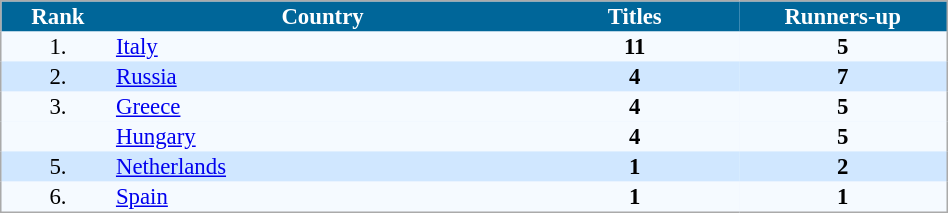<table cellspacing="0" style="background: #EBF5FF; border: 1px #aaa solid; border-collapse: collapse; font-size: 95%;" width=50%>
<tr bgcolor=#006699 style="color:white;">
<th width=5%>Rank</th>
<th width=20%>Country</th>
<th width=10%>Titles</th>
<th width=10%>Runners-up</th>
</tr>
<tr bgcolor=#F5FAFF>
<td align=center>1.</td>
<td> <a href='#'>Italy</a></td>
<td align=center><strong>11</strong></td>
<td align=center><strong>5</strong></td>
</tr>
<tr bgcolor=#D0E7FF>
<td align=center>2.</td>
<td> <a href='#'>Russia</a></td>
<td align=center><strong>4</strong></td>
<td align=center><strong>7</strong></td>
</tr>
<tr bgcolor=#F5FAFF>
<td align=center>3.</td>
<td> <a href='#'>Greece</a></td>
<td align=center><strong>4</strong></td>
<td align=center><strong>5</strong></td>
</tr>
<tr bgcolor=#F5FAFF>
<td align=center></td>
<td> <a href='#'>Hungary</a></td>
<td align=center><strong>4</strong></td>
<td align=center><strong>5</strong></td>
</tr>
<tr bgcolor=#D0E7FF>
<td align=center>5.</td>
<td> <a href='#'>Netherlands</a></td>
<td align=center><strong>1</strong></td>
<td align=center><strong>2</strong></td>
</tr>
<tr bgcolor=#F5FAFF>
<td align=center>6.</td>
<td> <a href='#'>Spain</a></td>
<td align=center><strong>1</strong></td>
<td align=center><strong>1</strong></td>
</tr>
</table>
